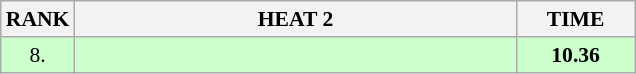<table class="wikitable" style="border-collapse: collapse; font-size: 90%;">
<tr>
<th>RANK</th>
<th style="width: 20em">HEAT 2</th>
<th style="width: 5em">TIME</th>
</tr>
<tr style="background:#ccffcc;">
<td align="center">8.</td>
<td></td>
<td align="center"><strong>10.36</strong></td>
</tr>
</table>
